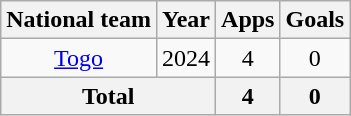<table class="wikitable" style="text-align:center">
<tr>
<th>National team</th>
<th>Year</th>
<th>Apps</th>
<th>Goals</th>
</tr>
<tr>
<td rowspan="1"><a href='#'>Togo</a></td>
<td>2024</td>
<td>4</td>
<td>0</td>
</tr>
<tr>
<th colspan="2">Total</th>
<th>4</th>
<th>0</th>
</tr>
</table>
